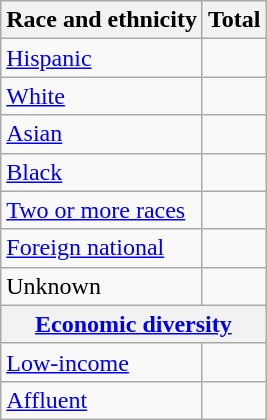<table class="wikitable floatright sortable collapsible"; text-align:right; font-size:80%;">
<tr>
<th>Race and ethnicity</th>
<th colspan="2" data-sort-type=number>Total</th>
</tr>
<tr>
<td><a href='#'>Hispanic</a></td>
<td align=right></td>
</tr>
<tr>
<td><a href='#'>White</a></td>
<td align=right></td>
</tr>
<tr>
<td><a href='#'>Asian</a></td>
<td align=right></td>
</tr>
<tr>
<td><a href='#'>Black</a></td>
<td align=right></td>
</tr>
<tr>
<td><a href='#'>Two or more races</a></td>
<td align=right></td>
</tr>
<tr>
<td><a href='#'>Foreign national</a></td>
<td align=right></td>
</tr>
<tr>
<td>Unknown</td>
<td align=right></td>
</tr>
<tr>
<th colspan="4" data-sort-type=number><a href='#'>Economic diversity</a></th>
</tr>
<tr>
<td><a href='#'>Low-income</a></td>
<td align=right></td>
</tr>
<tr>
<td><a href='#'>Affluent</a></td>
<td align=right></td>
</tr>
</table>
